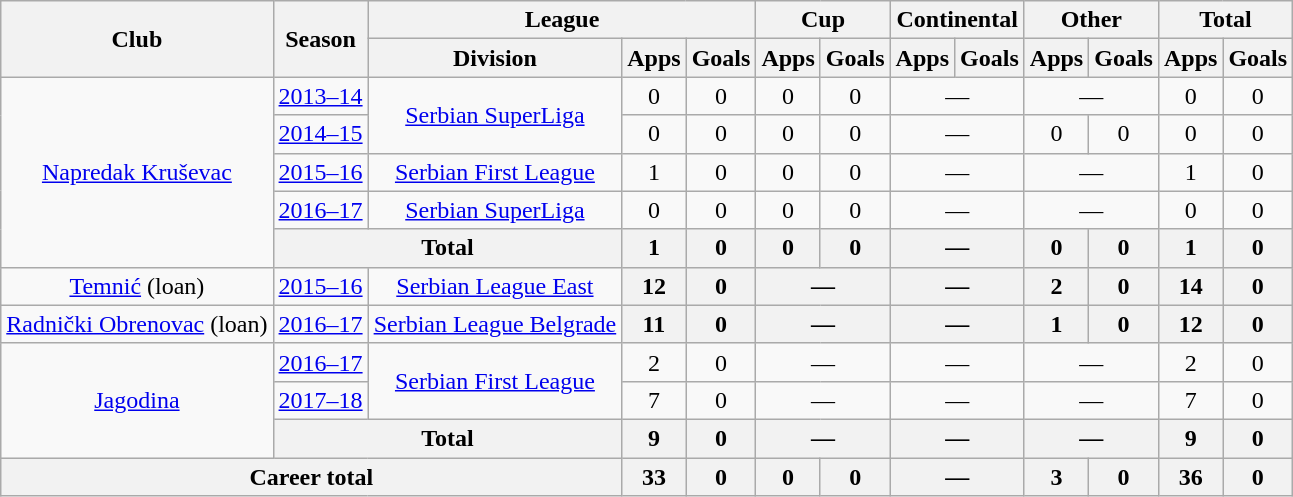<table class="wikitable" style="text-align:center">
<tr>
<th rowspan="2">Club</th>
<th rowspan="2">Season</th>
<th colspan="3">League</th>
<th colspan="2">Cup</th>
<th colspan="2">Continental</th>
<th colspan="2">Other</th>
<th colspan="2">Total</th>
</tr>
<tr>
<th>Division</th>
<th>Apps</th>
<th>Goals</th>
<th>Apps</th>
<th>Goals</th>
<th>Apps</th>
<th>Goals</th>
<th>Apps</th>
<th>Goals</th>
<th>Apps</th>
<th>Goals</th>
</tr>
<tr>
<td rowspan="5"><a href='#'>Napredak Kruševac</a></td>
<td><a href='#'>2013–14</a></td>
<td rowspan=2><a href='#'>Serbian SuperLiga</a></td>
<td>0</td>
<td>0</td>
<td>0</td>
<td>0</td>
<td colspan="2">—</td>
<td colspan="2">—</td>
<td>0</td>
<td>0</td>
</tr>
<tr>
<td><a href='#'>2014–15</a></td>
<td>0</td>
<td>0</td>
<td>0</td>
<td>0</td>
<td colspan="2">—</td>
<td>0</td>
<td>0</td>
<td>0</td>
<td>0</td>
</tr>
<tr>
<td><a href='#'>2015–16</a></td>
<td><a href='#'>Serbian First League</a></td>
<td>1</td>
<td>0</td>
<td>0</td>
<td>0</td>
<td colspan="2">—</td>
<td colspan="2">—</td>
<td>1</td>
<td>0</td>
</tr>
<tr>
<td><a href='#'>2016–17</a></td>
<td><a href='#'>Serbian SuperLiga</a></td>
<td>0</td>
<td>0</td>
<td>0</td>
<td>0</td>
<td colspan="2">—</td>
<td colspan="2">—</td>
<td>0</td>
<td>0</td>
</tr>
<tr>
<th colspan="2">Total</th>
<th>1</th>
<th>0</th>
<th>0</th>
<th>0</th>
<th colspan="2">—</th>
<th>0</th>
<th>0</th>
<th>1</th>
<th>0</th>
</tr>
<tr>
<td><a href='#'>Temnić</a> (loan)</td>
<td><a href='#'>2015–16</a></td>
<td><a href='#'>Serbian League East</a></td>
<th>12</th>
<th>0</th>
<th colspan="2">—</th>
<th colspan="2">—</th>
<th>2</th>
<th>0</th>
<th>14</th>
<th>0</th>
</tr>
<tr>
<td><a href='#'>Radnički Obrenovac</a> (loan)</td>
<td><a href='#'>2016–17</a></td>
<td><a href='#'>Serbian League Belgrade</a></td>
<th>11</th>
<th>0</th>
<th colspan="2">—</th>
<th colspan="2">—</th>
<th>1</th>
<th>0</th>
<th>12</th>
<th>0</th>
</tr>
<tr>
<td rowspan="3"><a href='#'>Jagodina</a></td>
<td><a href='#'>2016–17</a></td>
<td rowspan="2"><a href='#'>Serbian First League</a></td>
<td>2</td>
<td>0</td>
<td colspan="2">—</td>
<td colspan="2">—</td>
<td colspan="2">—</td>
<td>2</td>
<td>0</td>
</tr>
<tr>
<td><a href='#'>2017–18</a></td>
<td>7</td>
<td>0</td>
<td colspan="2">—</td>
<td colspan="2">—</td>
<td colspan="2">—</td>
<td>7</td>
<td>0</td>
</tr>
<tr>
<th colspan="2">Total</th>
<th>9</th>
<th>0</th>
<th colspan="2">—</th>
<th colspan="2">—</th>
<th colspan="2">—</th>
<th>9</th>
<th>0</th>
</tr>
<tr>
<th colspan="3">Career total</th>
<th>33</th>
<th>0</th>
<th>0</th>
<th>0</th>
<th colspan="2">—</th>
<th>3</th>
<th>0</th>
<th>36</th>
<th>0</th>
</tr>
</table>
